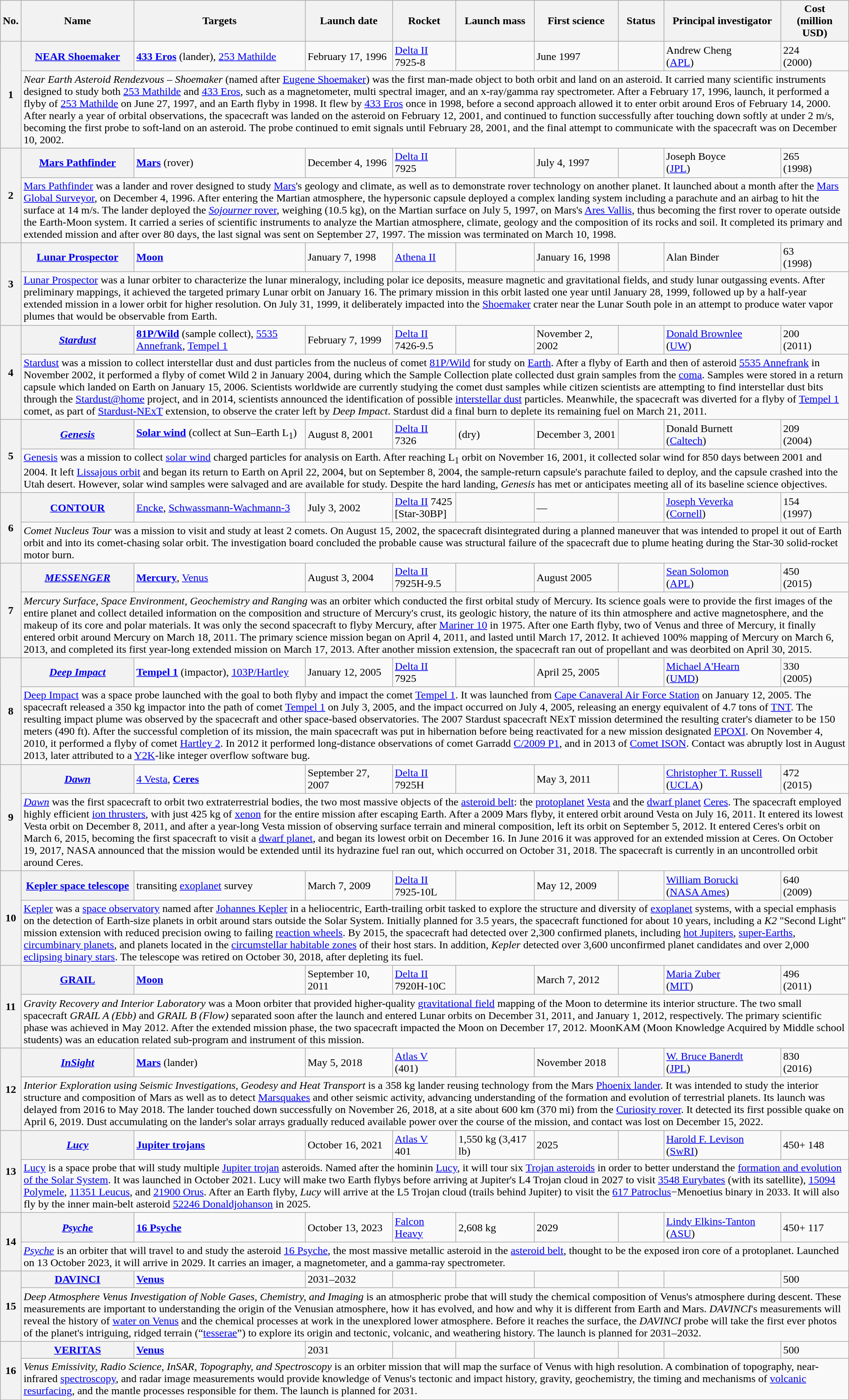<table class="wikitable sortable" style="margin:1em auto;">
<tr>
<th scope="col">No.</th>
<th scope="col">Name</th>
<th scope="col">Targets</th>
<th scope="col">Launch date</th>
<th scope="col">Rocket</th>
<th scope="col">Launch mass</th>
<th scope="col">First science</th>
<th scope="col">Status</th>
<th scope="col">Principal investigator</th>
<th scope="col">Cost <br>(million USD)</th>
</tr>
<tr>
<th scope="row" rowspan=2 style="text-align:center;">1</th>
<th><a href='#'>NEAR Shoemaker</a></th>
<td><strong><a href='#'>433 Eros</a></strong> (lander), <a href='#'>253 Mathilde</a></td>
<td>February 17, 1996</td>
<td><a href='#'>Delta II</a><br> 7925-8</td>
<td></td>
<td>June 1997</td>
<td></td>
<td>Andrew Cheng <br>(<a href='#'>APL</a>)</td>
<td>224<br>(2000)</td>
</tr>
<tr>
<td colspan="9"><em>Near Earth Asteroid Rendezvous – Shoemaker</em> (named after <a href='#'>Eugene Shoemaker</a>) was the first man-made object to both orbit and land on an asteroid. It carried many scientific instruments designed to study both <a href='#'>253 Mathilde</a> and <a href='#'>433 Eros</a>, such as a magnetometer, multi spectral imager, and an x-ray/gamma ray spectrometer. After a February 17, 1996, launch, it performed a flyby of <a href='#'>253 Mathilde</a> on June 27, 1997, and an Earth flyby in 1998. It flew by <a href='#'>433 Eros</a> once in 1998, before a second approach allowed it to enter orbit around Eros of February 14, 2000. After nearly a year of orbital observations, the spacecraft was landed on the asteroid on February 12, 2001, and  continued to function successfully after touching down softly at under 2 m/s, becoming the first probe to soft-land on an asteroid. The probe continued to emit signals until February 28, 2001, and the final attempt to communicate with the spacecraft was on December 10, 2002.</td>
</tr>
<tr>
<th scope="row" rowspan=2 style="text-align:center;">2</th>
<th><a href='#'>Mars Pathfinder</a></th>
<td><strong><a href='#'>Mars</a></strong> (rover)</td>
<td>December 4, 1996</td>
<td><a href='#'>Delta II</a><br> 7925</td>
<td></td>
<td>July 4, 1997</td>
<td></td>
<td>Joseph Boyce<br> (<a href='#'>JPL</a>)</td>
<td>265<br>(1998)</td>
</tr>
<tr>
<td colspan="9"><a href='#'>Mars Pathfinder</a> was a lander and rover designed to study <a href='#'>Mars</a>'s geology and climate, as well as to demonstrate rover technology on another planet. It launched about a month after the <a href='#'>Mars Global Surveyor</a>, on December 4, 1996. After entering the Martian atmosphere, the hypersonic capsule deployed a complex landing system including a parachute and an airbag to hit the surface at 14 m/s. The lander deployed the <a href='#'><em>Sojourner</em> rover</a>, weighing (10.5 kg), on the Martian surface on July 5, 1997, on Mars's <a href='#'>Ares Vallis</a>, thus becoming the first rover to operate outside the Earth-Moon system. It carried a series of scientific instruments to analyze the Martian atmosphere, climate, geology and the composition of its rocks and soil. It completed its primary and extended mission and after over 80 days, the last signal was sent on September 27, 1997. The mission was terminated on March 10, 1998.</td>
</tr>
<tr>
<th scope="row" rowspan=2 style="text-align:center;">3</th>
<th><a href='#'>Lunar Prospector</a></th>
<td><strong><a href='#'>Moon</a></strong></td>
<td>January 7, 1998</td>
<td><a href='#'>Athena II</a> <br></td>
<td></td>
<td>January 16, 1998</td>
<td></td>
<td>Alan Binder</td>
<td>63<br>(1998)</td>
</tr>
<tr>
<td colspan="9"><a href='#'>Lunar Prospector</a> was a lunar orbiter to characterize the lunar mineralogy, including polar ice deposits, measure magnetic and gravitational fields, and study lunar outgassing events. After preliminary mappings, it achieved the targeted primary Lunar orbit on January 16. The primary mission in this orbit lasted one year until January 28, 1999, followed up by a half-year extended mission in a lower orbit for higher resolution. On July 31, 1999, it deliberately impacted into the <a href='#'>Shoemaker</a> crater near the Lunar South pole in an attempt to produce water vapor plumes that would be observable from Earth.</td>
</tr>
<tr>
<th scope="row" rowspan=2 style="text-align:center;">4</th>
<th><em><a href='#'>Stardust</a></em></th>
<td><strong><a href='#'>81P/Wild</a></strong> (sample collect), <a href='#'>5535 Annefrank</a>, <a href='#'>Tempel 1</a></td>
<td>February 7, 1999</td>
<td><a href='#'>Delta II</a><br> 7426-9.5</td>
<td></td>
<td>November 2, 2002</td>
<td></td>
<td><a href='#'>Donald Brownlee</a> <br>(<a href='#'>UW</a>)</td>
<td>200<br>(2011)</td>
</tr>
<tr>
<td colspan="9"><a href='#'>Stardust</a> was a mission to collect interstellar dust and dust particles from the nucleus of comet <a href='#'>81P/Wild</a> for study on <a href='#'>Earth</a>. After a flyby of Earth and then of asteroid <a href='#'>5535 Annefrank</a> in November 2002, it performed a flyby of comet Wild 2 in January 2004, during which the Sample Collection plate collected dust grain samples from the <a href='#'>coma</a>. Samples were stored in a return capsule which landed on Earth on January 15, 2006. Scientists worldwide are currently studying the comet dust samples while citizen scientists are attempting to find interstellar dust bits through the <a href='#'>Stardust@home</a> project, and in 2014, scientists announced the identification of possible <a href='#'>interstellar dust</a> particles. Meanwhile, the spacecraft  was diverted for a flyby of <a href='#'>Tempel 1</a> comet, as part of <a href='#'>Stardust-NExT</a> extension, to observe the crater left by <em>Deep Impact</em>. Stardust did a final burn to deplete its remaining fuel on March 21, 2011<em>.</em></td>
</tr>
<tr>
<th scope="row" rowspan=2 style="text-align:center;">5</th>
<th><em><a href='#'>Genesis</a></em></th>
<td><strong><a href='#'>Solar wind</a></strong> (collect at Sun–Earth L<sub>1</sub>)</td>
<td>August 8, 2001</td>
<td><a href='#'>Delta II</a><br> 7326</td>
<td>(dry)</td>
<td>December 3, 2001</td>
<td></td>
<td>Donald Burnett <br>(<a href='#'>Caltech</a>)</td>
<td>209<br>(2004)</td>
</tr>
<tr>
<td colspan="9"><a href='#'>Genesis</a> was a mission to collect <a href='#'>solar wind</a> charged particles for analysis on Earth. After reaching L<sub>1</sub> orbit on November 16, 2001, it collected solar wind for 850 days between 2001 and 2004. It left <a href='#'>Lissajous orbit</a> and began its return to Earth on April 22, 2004, but on September 8, 2004, the sample-return capsule's parachute failed to deploy, and the capsule crashed into the Utah desert. However, solar wind samples were salvaged and are available for study. Despite the hard landing, <em>Genesis</em> has met or anticipates meeting all of its baseline science objectives.</td>
</tr>
<tr>
<th scope="row" rowspan=2 style="text-align:center;">6</th>
<th><a href='#'>CONTOUR</a></th>
<td><a href='#'>Encke</a>, <a href='#'>Schwassmann-Wachmann-3</a></td>
<td>July 3, 2002</td>
<td><a href='#'>Delta II</a> 7425 <br>[Star-30BP]</td>
<td></td>
<td>—</td>
<td></td>
<td><a href='#'>Joseph Veverka</a> <br>(<a href='#'>Cornell</a>)</td>
<td>154<br> (1997)</td>
</tr>
<tr>
<td colspan="9"><em>Comet Nucleus Tour</em> was a mission to visit and study at least 2 comets. On August 15, 2002, the spacecraft disintegrated during a planned maneuver that was intended to propel it out of Earth orbit and into its comet-chasing solar orbit. The investigation board concluded the probable cause was structural failure of the spacecraft due to plume heating during the Star-30 solid-rocket motor burn.</td>
</tr>
<tr>
<th scope="row" rowspan=2 style="text-align:center;">7</th>
<th><em><a href='#'>MESSENGER</a></em></th>
<td><strong><a href='#'>Mercury</a></strong>, <a href='#'>Venus</a></td>
<td>August 3, 2004</td>
<td><a href='#'>Delta II</a><br> 7925H-9.5</td>
<td></td>
<td>August 2005</td>
<td></td>
<td><a href='#'>Sean Solomon</a><br>(<a href='#'>APL</a>)</td>
<td>450<br>(2015)</td>
</tr>
<tr>
<td colspan="9"><em>Mercury Surface, Space Environment, Geochemistry and Ranging</em> was an orbiter which conducted the first orbital study of Mercury. Its science goals were to provide the first images of the entire planet and collect detailed information on the composition and structure of Mercury's crust, its geologic history, the nature of its thin atmosphere and active magnetosphere, and the makeup of its core and polar materials. It was only the second spacecraft to flyby Mercury, after <a href='#'>Mariner 10</a> in 1975. After one Earth flyby, two of Venus and three of Mercury, it finally entered orbit around Mercury on March 18, 2011. The primary science mission began on April 4, 2011, and lasted until March 17, 2012. It achieved 100% mapping of Mercury on March 6, 2013, and completed its first year-long extended mission on March 17, 2013. After another mission extension, the spacecraft ran out of propellant and was deorbited on April 30, 2015.</td>
</tr>
<tr>
<th scope="row" rowspan=2 style="text-align:center;">8</th>
<th><em><a href='#'>Deep Impact</a></em></th>
<td><strong><a href='#'>Tempel 1</a></strong> (impactor), <a href='#'>103P/Hartley</a></td>
<td>January 12, 2005</td>
<td><a href='#'>Delta II</a><br> 7925</td>
<td></td>
<td>April 25, 2005</td>
<td></td>
<td><a href='#'>Michael A'Hearn</a> <br>(<a href='#'>UMD</a>)</td>
<td>330<br>(2005)</td>
</tr>
<tr>
<td colspan="9"><a href='#'>Deep Impact</a> was a space probe launched with the goal to both flyby and impact the comet <a href='#'>Tempel 1</a>. It was launched from <a href='#'>Cape Canaveral Air Force Station</a> on January 12, 2005. The spacecraft released a 350 kg impactor into the path of comet <a href='#'>Tempel 1</a> on July 3, 2005, and the impact occurred on July 4, 2005, releasing an energy equivalent of 4.7 tons of <a href='#'>TNT</a>. The resulting impact plume was observed by the spacecraft and other space-based observatories. The 2007 Stardust spacecraft NExT mission determined the resulting crater's diameter to be 150 meters (490 ft). After the successful completion of its mission, the main spacecraft was put in hibernation before being reactivated for a new mission designated <a href='#'>EPOXI</a>. On November 4, 2010, it performed a flyby of comet <a href='#'>Hartley 2</a>. In 2012 it performed long-distance observations of comet Garradd <a href='#'>C/2009 P1</a>, and in 2013 of <a href='#'>Comet ISON</a>. Contact was abruptly lost in August 2013, later attributed to a <a href='#'>Y2K</a>-like integer overflow software bug.</td>
</tr>
<tr>
<th scope="row" rowspan=2 style="text-align:center;">9</th>
<th><em><a href='#'>Dawn</a></em></th>
<td><a href='#'>4 Vesta</a>, <strong><a href='#'>Ceres</a></strong></td>
<td>September 27, 2007</td>
<td><a href='#'>Delta II</a><br> 7925H</td>
<td></td>
<td>May 3, 2011</td>
<td></td>
<td><a href='#'>Christopher T. Russell</a> (<a href='#'>UCLA</a>)</td>
<td>472<br> (2015)</td>
</tr>
<tr>
<td colspan="9"><em><a href='#'>Dawn</a></em> was the first spacecraft to orbit two extraterrestrial bodies, the two most massive objects of the <a href='#'>asteroid belt</a>: the <a href='#'>protoplanet</a> <a href='#'>Vesta</a> and the <a href='#'>dwarf planet</a> <a href='#'>Ceres</a>. The spacecraft employed highly efficient <a href='#'>ion thrusters</a>, with just 425 kg of <a href='#'>xenon</a> for the entire mission after escaping Earth. After a 2009 Mars flyby, it entered orbit around Vesta on July 16, 2011. It entered its lowest Vesta orbit on December 8, 2011, and after a year-long Vesta mission of observing surface terrain and mineral composition, left its orbit on September 5, 2012. It entered Ceres's orbit on March 6, 2015, becoming the first spacecraft to visit a <a href='#'>dwarf planet</a>, and began its lowest orbit on December 16. In June 2016 it was approved for an extended mission at Ceres. On October 19, 2017, NASA announced that the mission would be extended until its hydrazine fuel ran out, which occurred on October 31, 2018. The spacecraft is currently in an uncontrolled orbit around Ceres.</td>
</tr>
<tr>
<th scope="row" rowspan=2 style="text-align:center;">10</th>
<th><a href='#'>Kepler space telescope</a></th>
<td>transiting <a href='#'>exoplanet</a> survey</td>
<td>March 7, 2009</td>
<td><a href='#'>Delta II</a><br> 7925-10L</td>
<td></td>
<td>May 12, 2009</td>
<td></td>
<td><a href='#'>William Borucki</a> <br>(<a href='#'>NASA Ames</a>)</td>
<td>640<br>(2009)</td>
</tr>
<tr>
<td colspan="9"><a href='#'>Kepler</a> was a <a href='#'>space observatory</a> named after <a href='#'>Johannes Kepler</a> in a heliocentric, Earth-trailing orbit tasked to explore the structure and diversity of <a href='#'>exoplanet</a> systems, with a special emphasis on the detection of Earth-size planets in orbit around stars outside the Solar System. Initially planned for 3.5 years, the spacecraft functioned for about 10 years, including a <em>K2</em> "Second Light" mission extension with reduced precision owing to failing <a href='#'>reaction wheels</a>. By 2015, the spacecraft had detected over 2,300 confirmed planets, including <a href='#'>hot Jupiters</a>, <a href='#'>super-Earths</a>, <a href='#'>circumbinary planets</a>, and planets located in the <a href='#'>circumstellar habitable zones</a> of their host stars. In addition, <em>Kepler</em> detected over 3,600 unconfirmed planet candidates and over 2,000 <a href='#'>eclipsing binary stars</a>. The telescope was retired on October 30, 2018, after depleting its fuel.</td>
</tr>
<tr>
<th scope="row" rowspan=2 style="text-align:center;">11</th>
<th><a href='#'>GRAIL</a></th>
<td><strong><a href='#'>Moon</a></strong></td>
<td>September 10, 2011</td>
<td><a href='#'>Delta II</a><br> 7920H-10C</td>
<td></td>
<td>March 7, 2012</td>
<td></td>
<td><a href='#'>Maria Zuber</a> <br>(<a href='#'>MIT</a>)</td>
<td>496 <br>(2011)</td>
</tr>
<tr>
<td colspan="9"><em>Gravity Recovery and Interior Laboratory</em> was a Moon orbiter that provided higher-quality <a href='#'>gravitational field</a> mapping of the Moon to determine its interior structure. The two small spacecraft <em>GRAIL A (Ebb)</em> and <em>GRAIL B (Flow)</em> separated soon after the launch and entered Lunar orbits on December 31, 2011, and January 1, 2012, respectively. The primary scientific phase was achieved in May 2012. After the extended mission phase, the two spacecraft impacted the Moon on December 17, 2012. MoonKAM (Moon Knowledge Acquired by Middle school students) was an education related sub-program and instrument of this mission.</td>
</tr>
<tr>
<th scope="row" rowspan=2 style="text-align:center;">12</th>
<th><em><a href='#'>InSight</a></em></th>
<td><strong><a href='#'>Mars</a></strong> (lander)</td>
<td>May 5, 2018</td>
<td><a href='#'>Atlas V</a><br> (401)</td>
<td></td>
<td>November 2018</td>
<td></td>
<td><a href='#'>W. Bruce Banerdt</a> <br>(<a href='#'>JPL</a>)</td>
<td>830<br>(2016)</td>
</tr>
<tr>
<td colspan="9"><em>Interior Exploration using Seismic Investigations, Geodesy and Heat Transport</em> is a 358 kg lander reusing technology from the Mars <a href='#'>Phoenix lander</a>. It was intended to study the interior structure and composition of Mars as well as to detect <a href='#'>Marsquakes</a> and other seismic activity, advancing understanding of the formation and evolution of terrestrial planets. Its launch was delayed from 2016 to May 2018. The lander touched down successfully on November 26, 2018, at a site about 600 km (370 mi) from the <a href='#'>Curiosity rover</a>. It detected its first possible quake on April 6, 2019. Dust accumulating on the lander's solar arrays gradually reduced available power over the course of the mission, and contact was lost on December 15, 2022.</td>
</tr>
<tr>
<th scope="row" rowspan=2 style="text-align:center;">13</th>
<th><em><a href='#'>Lucy</a></em></th>
<td><strong><a href='#'>Jupiter trojans</a></strong></td>
<td>October 16, 2021</td>
<td><a href='#'>Atlas V</a> <br> 401</td>
<td>1,550 kg (3,417 lb)</td>
<td>2025</td>
<td></td>
<td><a href='#'>Harold F. Levison</a> <br>(<a href='#'>SwRI</a>)</td>
<td>450+ 148</td>
</tr>
<tr>
<td colspan="9"><a href='#'>Lucy</a> is a space probe that will study multiple <a href='#'>Jupiter trojan</a> asteroids. Named after the hominin <a href='#'>Lucy</a>, it will tour six <a href='#'>Trojan asteroids</a> in order to better understand the <a href='#'>formation and evolution of the Solar System</a>. It was launched in October 2021. Lucy will make two Earth flybys before arriving at Jupiter's L4 Trojan cloud in 2027 to visit <a href='#'>3548 Eurybates</a> (with its satellite), <a href='#'>15094 Polymele</a>, <a href='#'>11351 Leucus</a>, and <a href='#'>21900 Orus</a>. After an Earth flyby, <em>Lucy</em> will arrive at the L5 Trojan cloud (trails behind Jupiter) to visit the <a href='#'>617 Patroclus</a>−Menoetius binary in 2033. It will also fly by the inner main-belt asteroid <a href='#'>52246 Donaldjohanson</a> in 2025.</td>
</tr>
<tr>
<th scope="row" rowspan=2 style="text-align:center;">14</th>
<th><em><a href='#'>Psyche</a></em></th>
<td><strong><a href='#'>16 Psyche</a></strong></td>
<td>October 13, 2023</td>
<td><a href='#'>Falcon Heavy</a></td>
<td>2,608 kg</td>
<td>2029</td>
<td></td>
<td><a href='#'>Lindy Elkins-Tanton</a> <br>(<a href='#'>ASU</a>)</td>
<td>450+ 117</td>
</tr>
<tr>
<td colspan="9"><em><a href='#'>Psyche</a></em> is an orbiter that will travel to and study the asteroid <a href='#'>16 Psyche</a>, the most massive metallic asteroid in the <a href='#'>asteroid belt</a>, thought to be the exposed iron core of a protoplanet. Launched on 13 October 2023, it will arrive in 2029. It carries an imager, a magnetometer, and a gamma-ray spectrometer.</td>
</tr>
<tr>
<th rowspan="2">15</th>
<th><a href='#'>DAVINCI</a></th>
<td><strong><a href='#'>Venus</a></strong></td>
<td>2031–2032</td>
<td></td>
<td></td>
<td></td>
<td></td>
<td></td>
<td>500</td>
</tr>
<tr>
<td colspan="9"><em>Deep Atmosphere Venus Investigation of Noble Gases, Chemistry, and Imaging</em> is an atmospheric probe that will study the chemical composition of Venus's atmosphere during descent. These measurements are important to understanding the origin of the Venusian atmosphere, how it has evolved, and how and why it is different from Earth and Mars. <em>DAVINCI</em>'s measurements will reveal the history of <a href='#'>water on Venus</a> and the chemical processes at work in the unexplored lower atmosphere. Before it reaches the surface, the <em>DAVINCI</em> probe will take the first ever photos of the planet's intriguing, ridged terrain (“<a href='#'>tesserae</a>”) to explore its origin and tectonic, volcanic, and weathering history. The launch is planned for 2031–2032.</td>
</tr>
<tr>
<th rowspan="2">16</th>
<th><a href='#'>VERITAS</a></th>
<td><strong><a href='#'>Venus</a></strong></td>
<td>2031</td>
<td></td>
<td></td>
<td></td>
<td></td>
<td></td>
<td>500</td>
</tr>
<tr>
<td colspan="9"><em>Venus Emissivity, Radio Science, InSAR, Topography, and Spectroscopy</em> is an orbiter mission that will map the surface of Venus with high resolution. A combination of topography, near-infrared <a href='#'>spectroscopy</a>, and radar image measurements would provide knowledge of Venus's tectonic and impact history, gravity, geochemistry, the timing and mechanisms of <a href='#'>volcanic resurfacing</a>, and the mantle processes responsible for them. The launch is planned for 2031.</td>
</tr>
</table>
